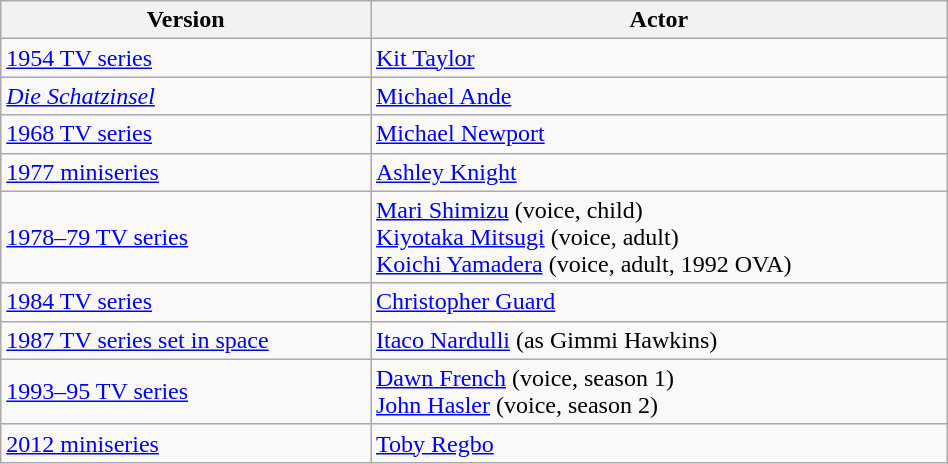<table class="wikitable" style="width:50%;">
<tr>
<th>Version</th>
<th>Actor</th>
</tr>
<tr>
<td><a href='#'>1954 TV series</a></td>
<td><a href='#'>Kit Taylor</a></td>
</tr>
<tr>
<td><em><a href='#'>Die Schatzinsel</a></em></td>
<td><a href='#'>Michael Ande</a></td>
</tr>
<tr>
<td><a href='#'>1968 TV series</a></td>
<td><a href='#'>Michael Newport</a></td>
</tr>
<tr>
<td><a href='#'>1977 miniseries</a></td>
<td><a href='#'>Ashley Knight</a></td>
</tr>
<tr>
<td><a href='#'>1978–79 TV series</a></td>
<td><a href='#'>Mari Shimizu</a> (voice, child)<br> <a href='#'>Kiyotaka Mitsugi</a> (voice, adult) <br> <a href='#'>Koichi Yamadera</a> (voice, adult, 1992 OVA)</td>
</tr>
<tr>
<td><a href='#'>1984 TV series</a></td>
<td><a href='#'>Christopher Guard</a></td>
</tr>
<tr>
<td><a href='#'>1987 TV series set in space</a></td>
<td><a href='#'>Itaco Nardulli</a> (as Gimmi Hawkins)</td>
</tr>
<tr>
<td><a href='#'>1993–95 TV series</a></td>
<td><a href='#'>Dawn French</a> (voice, season 1)<br><a href='#'>John Hasler</a> (voice, season 2)</td>
</tr>
<tr>
<td><a href='#'>2012 miniseries</a></td>
<td><a href='#'>Toby Regbo</a></td>
</tr>
</table>
